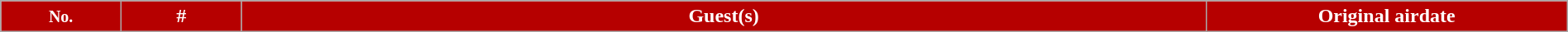<table class="wikitable plainrowheaders" style="width:100%">
<tr style="color:white">
<th style="background:#B60000;" width="5%"><small>No.</small></th>
<th style="background:#B60000;" width="5%">#</th>
<th style="background:#B60000;" width="40%">Guest(s)</th>
<th style="background:#B60000;" width="15%">Original airdate<br>





</th>
</tr>
</table>
